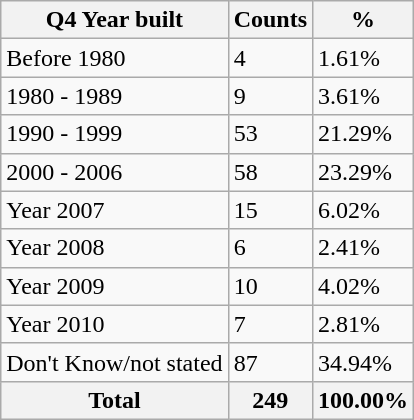<table class="wikitable sortable">
<tr>
<th>Q4 Year built</th>
<th>Counts</th>
<th>%</th>
</tr>
<tr>
<td>Before 1980</td>
<td>4</td>
<td>1.61%</td>
</tr>
<tr>
<td>1980 - 1989</td>
<td>9</td>
<td>3.61%</td>
</tr>
<tr>
<td>1990 - 1999</td>
<td>53</td>
<td>21.29%</td>
</tr>
<tr>
<td>2000 - 2006</td>
<td>58</td>
<td>23.29%</td>
</tr>
<tr>
<td>Year 2007</td>
<td>15</td>
<td>6.02%</td>
</tr>
<tr>
<td>Year 2008</td>
<td>6</td>
<td>2.41%</td>
</tr>
<tr>
<td>Year 2009</td>
<td>10</td>
<td>4.02%</td>
</tr>
<tr>
<td>Year 2010</td>
<td>7</td>
<td>2.81%</td>
</tr>
<tr>
<td>Don't Know/not stated</td>
<td>87</td>
<td>34.94%</td>
</tr>
<tr>
<th>Total</th>
<th>249</th>
<th>100.00%</th>
</tr>
</table>
